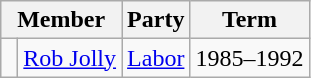<table class="wikitable">
<tr>
<th colspan="2">Member</th>
<th>Party</th>
<th>Term</th>
</tr>
<tr>
<td> </td>
<td><a href='#'>Rob Jolly</a></td>
<td><a href='#'>Labor</a></td>
<td>1985–1992</td>
</tr>
</table>
